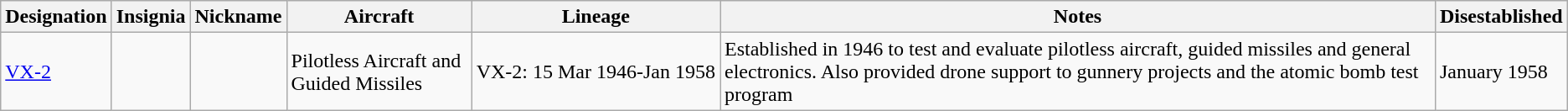<table class="wikitable">
<tr>
<th>Designation</th>
<th>Insignia</th>
<th>Nickname</th>
<th>Aircraft</th>
<th>Lineage</th>
<th>Notes</th>
<th>Disestablished</th>
</tr>
<tr>
<td><a href='#'>VX-2</a></td>
<td></td>
<td></td>
<td>Pilotless Aircraft and Guided Missiles</td>
<td style="white-space: nowrap;">VX-2: 15 Mar 1946-Jan 1958</td>
<td>Established in 1946 to test and evaluate pilotless aircraft, guided missiles and general electronics. Also provided drone support to gunnery projects and the atomic bomb test program</td>
<td>January 1958</td>
</tr>
</table>
